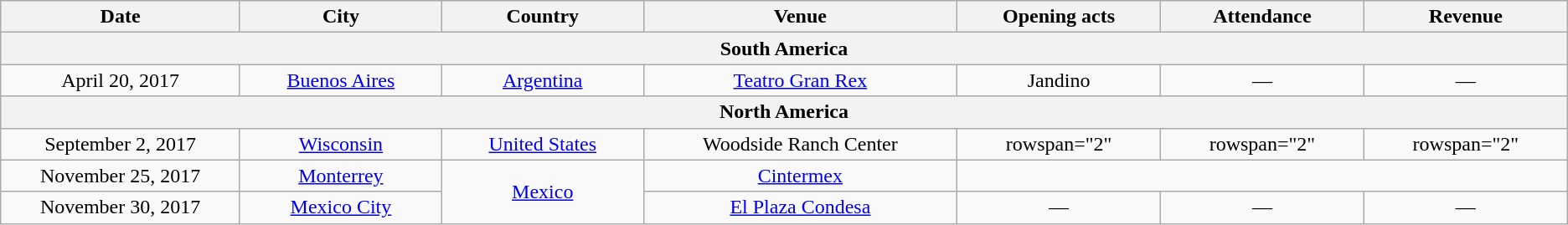<table class="wikitable plainrowheaders" style="text-align:center;">
<tr>
<th scope="col" style="width:12em;">Date</th>
<th scope="col" style="width:10em;">City</th>
<th scope="col" style="width:10em;">Country</th>
<th scope="col" style="width:16em;">Venue</th>
<th scope="col" style="width:10em;">Opening acts</th>
<th scope="col" style="width:10em;">Attendance</th>
<th scope="col" style="width:10em;">Revenue</th>
</tr>
<tr>
<th colspan="7">South America</th>
</tr>
<tr>
<td>April 20, 2017</td>
<td><a href='#'>Buenos Aires</a></td>
<td><a href='#'>Argentina</a></td>
<td><a href='#'>Teatro Gran Rex</a></td>
<td>Jandino</td>
<td>—</td>
<td>—</td>
</tr>
<tr>
<th colspan="7">North America</th>
</tr>
<tr>
<td>September 2, 2017</td>
<td><a href='#'>Wisconsin</a></td>
<td><a href='#'>United States</a></td>
<td>Woodside Ranch Center</td>
<td>rowspan="2" </td>
<td>rowspan="2" </td>
<td>rowspan="2" </td>
</tr>
<tr>
<td>November 25, 2017</td>
<td><a href='#'>Monterrey</a></td>
<td rowspan="2"><a href='#'>Mexico</a></td>
<td><a href='#'>Cintermex</a></td>
</tr>
<tr>
<td>November 30, 2017</td>
<td><a href='#'>Mexico City</a></td>
<td><a href='#'>El Plaza Condesa</a></td>
<td>—</td>
<td>—</td>
<td>—</td>
</tr>
</table>
